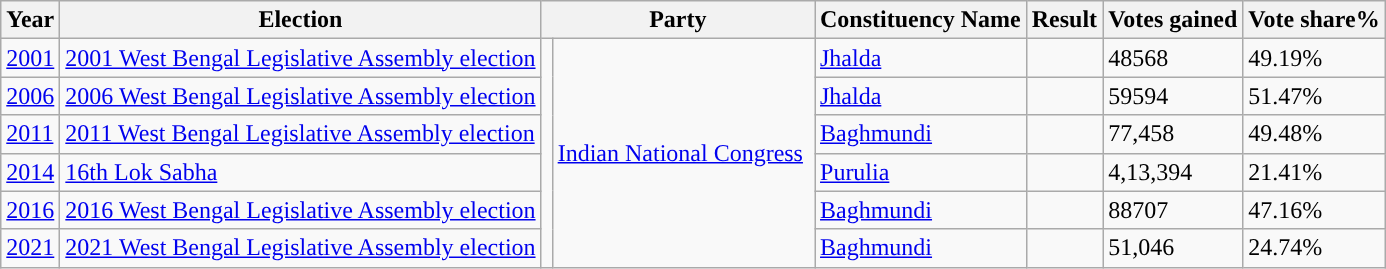<table class="wikitable">
<tr>
<th>Year</th>
<th>Election</th>
<th colspan="2">Party</th>
<th>Constituency Name</th>
<th>Result</th>
<th>Votes gained</th>
<th>Vote share%</th>
</tr>
<tr>
<td><a href='#'>2001</a></td>
<td><a href='#'>2001 West Bengal Legislative Assembly election</a></td>
<td rowspan="6" style="background-color: "></td>
<td rowspan="6"><a href='#'>Indian National Congress</a> </td>
<td><a href='#'>Jhalda</a></td>
<td></td>
<td>48568</td>
<td>49.19%</td>
</tr>
<tr>
<td><a href='#'>2006</a></td>
<td><a href='#'>2006 West Bengal Legislative Assembly election</a></td>
<td><a href='#'>Jhalda</a></td>
<td></td>
<td>59594</td>
<td>51.47%</td>
</tr>
<tr>
<td><a href='#'>2011</a></td>
<td><a href='#'>2011 West Bengal Legislative Assembly election</a></td>
<td><a href='#'>Baghmundi</a></td>
<td></td>
<td>77,458</td>
<td>49.48%</td>
</tr>
<tr>
<td><a href='#'>2014</a></td>
<td><a href='#'>16th Lok Sabha</a></td>
<td><a href='#'>Purulia</a></td>
<td></td>
<td>4,13,394</td>
<td>21.41%</td>
</tr>
<tr>
<td><a href='#'>2016</a></td>
<td><a href='#'>2016 West Bengal Legislative Assembly election</a></td>
<td><a href='#'>Baghmundi</a></td>
<td></td>
<td>88707</td>
<td>47.16%</td>
</tr>
<tr>
<td><a href='#'>2021</a></td>
<td><a href='#'>2021 West Bengal Legislative Assembly election</a></td>
<td><a href='#'>Baghmundi</a></td>
<td></td>
<td>51,046</td>
<td>24.74%</td>
</tr>
</table>
